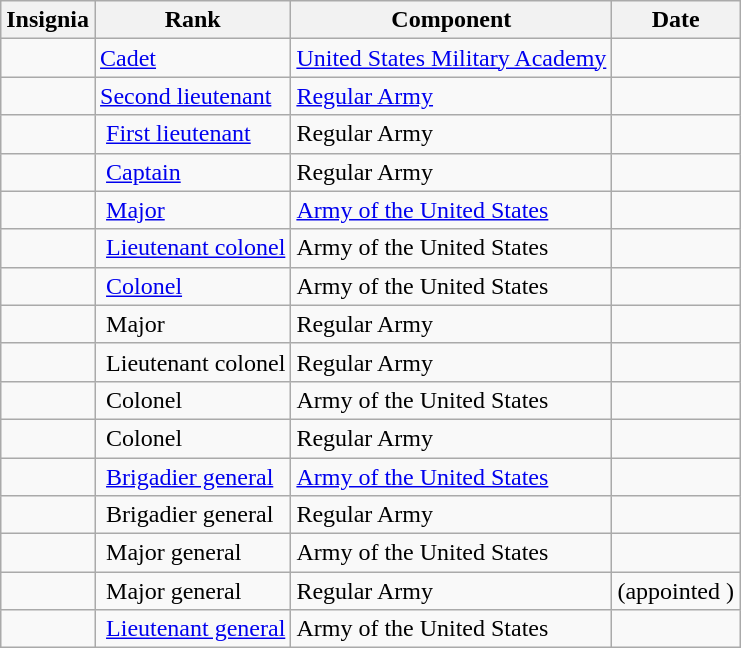<table class="wikitable">
<tr>
<th>Insignia</th>
<th>Rank</th>
<th>Component</th>
<th>Date</th>
</tr>
<tr>
<td></td>
<td><a href='#'>Cadet</a></td>
<td><a href='#'>United States Military Academy</a></td>
<td align=right></td>
</tr>
<tr>
<td></td>
<td><a href='#'>Second lieutenant</a></td>
<td><a href='#'>Regular Army</a></td>
<td align=right></td>
</tr>
<tr>
<td></td>
<td> <a href='#'>First lieutenant</a></td>
<td>Regular Army</td>
<td align=right></td>
</tr>
<tr>
<td></td>
<td> <a href='#'>Captain</a></td>
<td>Regular Army</td>
<td align="right"></td>
</tr>
<tr>
<td></td>
<td> <a href='#'>Major</a></td>
<td><a href='#'>Army of the United States</a></td>
<td align="right"></td>
</tr>
<tr>
<td></td>
<td> <a href='#'>Lieutenant colonel</a></td>
<td>Army of the United States</td>
<td align="right"></td>
</tr>
<tr>
<td></td>
<td> <a href='#'>Colonel</a></td>
<td>Army of the United States</td>
<td align=right></td>
</tr>
<tr>
<td></td>
<td> Major</td>
<td>Regular Army</td>
<td align=right></td>
</tr>
<tr>
<td></td>
<td> Lieutenant colonel</td>
<td>Regular Army</td>
<td align="right"></td>
</tr>
<tr>
<td></td>
<td> Colonel</td>
<td>Army of the United States</td>
<td align=right></td>
</tr>
<tr>
<td></td>
<td> Colonel</td>
<td>Regular Army</td>
<td align=right></td>
</tr>
<tr>
<td></td>
<td> <a href='#'>Brigadier general</a></td>
<td><a href='#'>Army of the United States</a></td>
<td align=right></td>
</tr>
<tr>
<td></td>
<td> Brigadier general</td>
<td>Regular Army</td>
<td align=right></td>
</tr>
<tr>
<td></td>
<td> Major general</td>
<td>Army of the United States</td>
<td align=right></td>
</tr>
<tr>
<td></td>
<td> Major general</td>
<td>Regular Army</td>
<td align=right> (appointed )</td>
</tr>
<tr>
<td></td>
<td> <a href='#'>Lieutenant general</a></td>
<td>Army of the United States</td>
<td align=right></td>
</tr>
</table>
